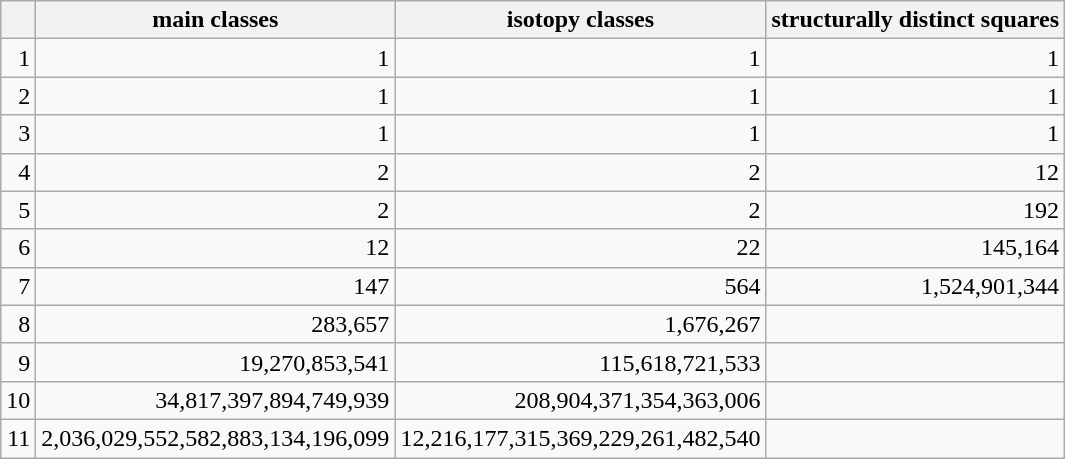<table class="wikitable" align="center" style="text-align: right;">
<tr>
<th></th>
<th align=right>main classes<br></th>
<th align="right">isotopy classes<br></th>
<th>structurally distinct squares<br></th>
</tr>
<tr>
<td align=right>1</td>
<td align=right>1</td>
<td align=right>1</td>
<td>1</td>
</tr>
<tr>
<td align=right>2</td>
<td align=right>1</td>
<td align=right>1</td>
<td>1</td>
</tr>
<tr>
<td align=right>3</td>
<td align=right>1</td>
<td align=right>1</td>
<td>1</td>
</tr>
<tr>
<td align=right>4</td>
<td align=right>2</td>
<td align=right>2</td>
<td>12</td>
</tr>
<tr>
<td align=right>5</td>
<td align=right>2</td>
<td align=right>2</td>
<td>192</td>
</tr>
<tr>
<td align=right>6</td>
<td align=right>12</td>
<td align=right>22</td>
<td>145,164</td>
</tr>
<tr>
<td align=right>7</td>
<td align=right>147</td>
<td align=right>564</td>
<td>1,524,901,344</td>
</tr>
<tr>
<td align=right>8</td>
<td align=right>283,657</td>
<td align=right>1,676,267</td>
<td></td>
</tr>
<tr>
<td align=right>9</td>
<td align=right>19,270,853,541</td>
<td align=right>115,618,721,533</td>
<td></td>
</tr>
<tr>
<td>10</td>
<td align=right>34,817,397,894,749,939</td>
<td align=right>208,904,371,354,363,006</td>
<td></td>
</tr>
<tr>
<td>11</td>
<td align=right>2,036,029,552,582,883,134,196,099</td>
<td align=right>12,216,177,315,369,229,261,482,540</td>
<td></td>
</tr>
</table>
